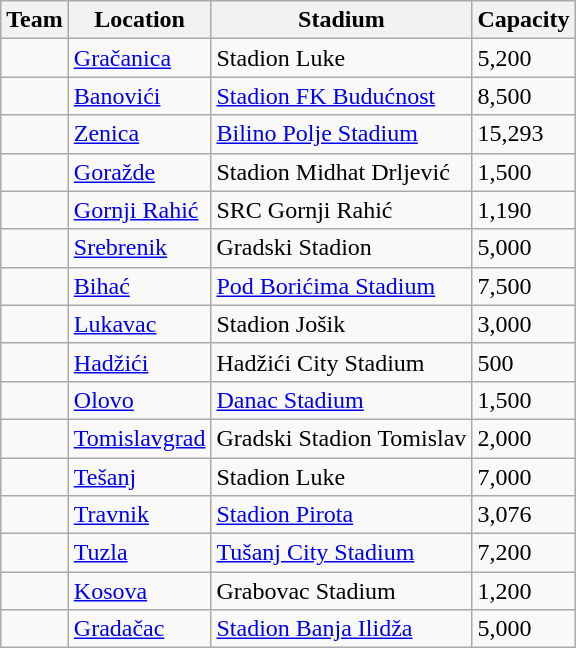<table class="wikitable sortable">
<tr>
<th>Team</th>
<th>Location</th>
<th>Stadium</th>
<th>Capacity</th>
</tr>
<tr>
<td></td>
<td><a href='#'>Gračanica</a></td>
<td>Stadion Luke</td>
<td>5,200</td>
</tr>
<tr>
<td></td>
<td><a href='#'>Banovići</a></td>
<td><a href='#'>Stadion FK Budućnost</a></td>
<td>8,500</td>
</tr>
<tr>
<td></td>
<td><a href='#'>Zenica</a></td>
<td><a href='#'>Bilino Polje Stadium</a></td>
<td>15,293</td>
</tr>
<tr>
<td></td>
<td><a href='#'>Goražde</a></td>
<td>Stadion Midhat Drljević</td>
<td>1,500</td>
</tr>
<tr>
<td></td>
<td><a href='#'>Gornji Rahić</a></td>
<td>SRC Gornji Rahić</td>
<td>1,190</td>
</tr>
<tr>
<td></td>
<td><a href='#'>Srebrenik</a></td>
<td>Gradski Stadion</td>
<td>5,000</td>
</tr>
<tr>
<td></td>
<td><a href='#'>Bihać</a></td>
<td><a href='#'>Pod Borićima Stadium</a></td>
<td>7,500</td>
</tr>
<tr>
<td></td>
<td><a href='#'>Lukavac</a></td>
<td>Stadion Jošik</td>
<td>3,000</td>
</tr>
<tr>
<td></td>
<td><a href='#'>Hadžići</a></td>
<td>Hadžići City Stadium</td>
<td>500</td>
</tr>
<tr>
<td></td>
<td><a href='#'>Olovo</a></td>
<td><a href='#'>Danac Stadium</a></td>
<td>1,500</td>
</tr>
<tr>
<td></td>
<td><a href='#'>Tomislavgrad</a></td>
<td>Gradski Stadion Tomislav</td>
<td>2,000</td>
</tr>
<tr>
<td></td>
<td><a href='#'>Tešanj</a></td>
<td>Stadion Luke</td>
<td>7,000</td>
</tr>
<tr>
<td></td>
<td><a href='#'>Travnik</a></td>
<td><a href='#'>Stadion Pirota</a></td>
<td>3,076</td>
</tr>
<tr>
<td></td>
<td><a href='#'>Tuzla</a></td>
<td><a href='#'>Tušanj City Stadium</a></td>
<td>7,200</td>
</tr>
<tr>
<td></td>
<td><a href='#'>Kosova</a></td>
<td>Grabovac Stadium</td>
<td>1,200</td>
</tr>
<tr>
<td></td>
<td><a href='#'>Gradačac</a></td>
<td><a href='#'>Stadion Banja Ilidža</a></td>
<td>5,000</td>
</tr>
</table>
